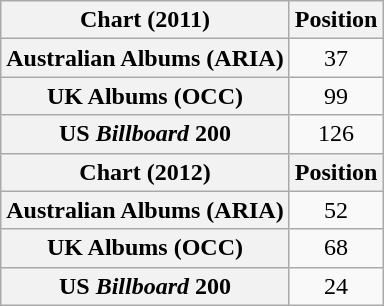<table class="wikitable plainrowheaders sortable" style="text-align:center;">
<tr>
<th scope="col">Chart (2011)</th>
<th scope="col">Position</th>
</tr>
<tr>
<th scope="row">Australian Albums (ARIA)</th>
<td>37</td>
</tr>
<tr>
<th scope="row">UK Albums (OCC)</th>
<td>99</td>
</tr>
<tr>
<th scope="row">US <em>Billboard</em> 200</th>
<td>126</td>
</tr>
<tr>
<th scope="col">Chart (2012)</th>
<th scope="col">Position</th>
</tr>
<tr>
<th scope="row">Australian Albums (ARIA)</th>
<td>52</td>
</tr>
<tr>
<th scope="row">UK Albums (OCC)</th>
<td>68</td>
</tr>
<tr>
<th scope="row">US <em>Billboard</em> 200</th>
<td>24</td>
</tr>
</table>
